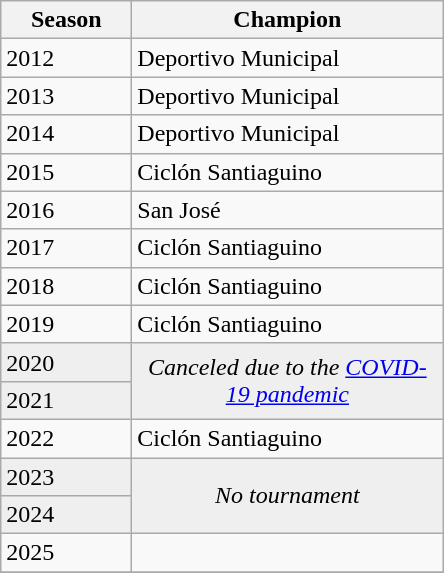<table class="wikitable sortable">
<tr>
<th width=80px>Season</th>
<th width=200px>Champion</th>
</tr>
<tr>
<td>2012</td>
<td>Deportivo Municipal</td>
</tr>
<tr>
<td>2013</td>
<td>Deportivo Municipal</td>
</tr>
<tr>
<td>2014</td>
<td>Deportivo Municipal</td>
</tr>
<tr>
<td>2015</td>
<td>Ciclón Santiaguino</td>
</tr>
<tr>
<td>2016</td>
<td>San José</td>
</tr>
<tr>
<td>2017</td>
<td>Ciclón Santiaguino</td>
</tr>
<tr>
<td>2018</td>
<td>Ciclón Santiaguino</td>
</tr>
<tr>
<td>2019</td>
<td>Ciclón Santiaguino</td>
</tr>
<tr bgcolor=#efefef>
<td>2020</td>
<td rowspan=2 colspan="1" align=center><em>Canceled due to the <a href='#'>COVID-19 pandemic</a></em></td>
</tr>
<tr bgcolor=#efefef>
<td>2021</td>
</tr>
<tr>
<td>2022</td>
<td>Ciclón Santiaguino</td>
</tr>
<tr bgcolor=#efefef>
<td>2023</td>
<td rowspan=2 colspan="1" align=center><em>No tournament</em></td>
</tr>
<tr bgcolor=#efefef>
<td>2024</td>
</tr>
<tr>
<td>2025</td>
<td></td>
</tr>
<tr>
</tr>
</table>
